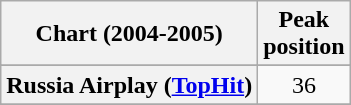<table class="wikitable sortable plainrowheaders" style="text-align:center">
<tr>
<th scope="col">Chart (2004-2005)</th>
<th scope="col">Peak<br>position</th>
</tr>
<tr>
</tr>
<tr>
</tr>
<tr>
</tr>
<tr>
</tr>
<tr>
</tr>
<tr>
<th scope="row">Russia Airplay (<a href='#'>TopHit</a>)</th>
<td>36</td>
</tr>
<tr>
</tr>
</table>
